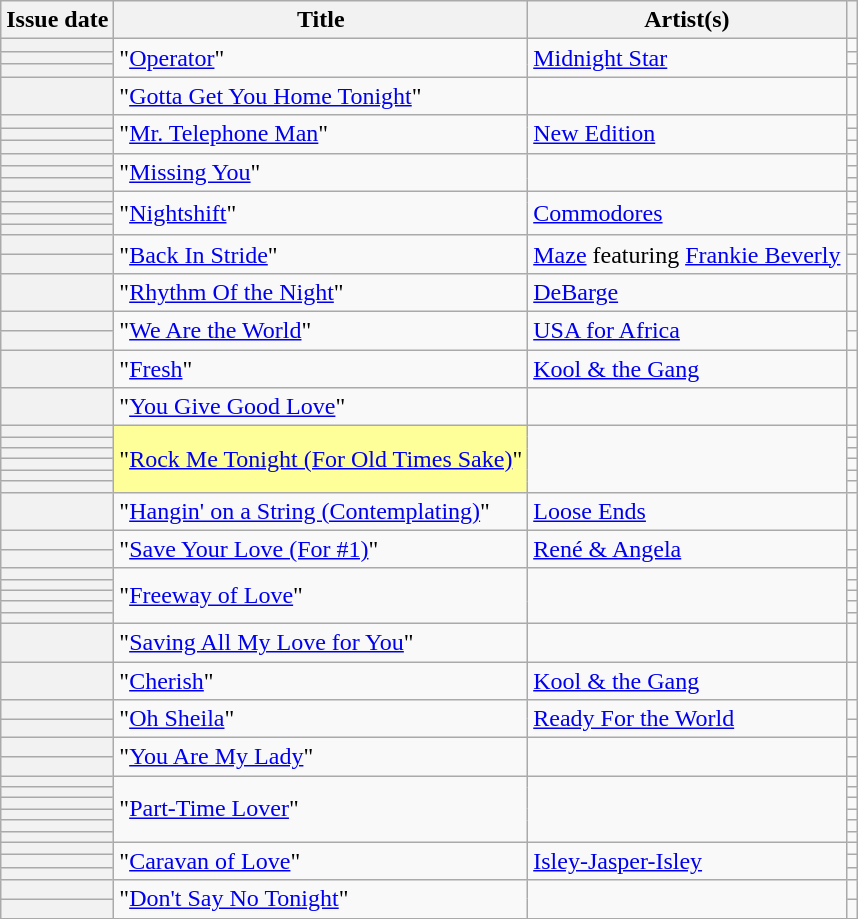<table class="wikitable sortable plainrowheaders">
<tr>
<th scope="col">Issue date</th>
<th scope="col">Title</th>
<th scope="col">Artist(s)</th>
<th scope="col" class="unsortable"></th>
</tr>
<tr>
<th scope=row></th>
<td rowspan="3">"<a href='#'>Operator</a>"</td>
<td rowspan="3"><a href='#'>Midnight Star</a></td>
<td align=center></td>
</tr>
<tr>
<th scope=row></th>
<td align=center></td>
</tr>
<tr>
<th scope=row></th>
<td align=center></td>
</tr>
<tr>
<th scope=row></th>
<td>"<a href='#'>Gotta Get You Home Tonight</a>"</td>
<td></td>
<td align=center></td>
</tr>
<tr>
<th scope=row></th>
<td rowspan="3">"<a href='#'>Mr. Telephone Man</a>"</td>
<td rowspan="3"><a href='#'>New Edition</a></td>
<td align=center></td>
</tr>
<tr>
<th scope=row></th>
<td align=center></td>
</tr>
<tr>
<th scope=row></th>
<td align=center></td>
</tr>
<tr>
<th scope=row></th>
<td rowspan="3">"<a href='#'>Missing You</a>"</td>
<td rowspan="3"></td>
<td align=center></td>
</tr>
<tr>
<th scope=row></th>
<td align=center></td>
</tr>
<tr>
<th scope=row></th>
<td align=center></td>
</tr>
<tr>
<th scope=row></th>
<td rowspan="4">"<a href='#'>Nightshift</a>"</td>
<td rowspan="4"><a href='#'>Commodores</a></td>
<td align=center></td>
</tr>
<tr>
<th scope=row></th>
<td align=center></td>
</tr>
<tr>
<th scope=row></th>
<td align=center></td>
</tr>
<tr>
<th scope=row></th>
<td align=center></td>
</tr>
<tr>
<th scope=row></th>
<td rowspan="2">"<a href='#'>Back In Stride</a>"</td>
<td rowspan="2"><a href='#'>Maze</a> featuring <a href='#'>Frankie Beverly</a></td>
<td align=center></td>
</tr>
<tr>
<th scope=row></th>
<td align=center></td>
</tr>
<tr>
<th scope=row></th>
<td>"<a href='#'>Rhythm Of the Night</a>"</td>
<td><a href='#'>DeBarge</a></td>
<td align=center></td>
</tr>
<tr>
<th scope=row></th>
<td rowspan="2">"<a href='#'>We Are the World</a>"</td>
<td rowspan="2"><a href='#'>USA for Africa</a></td>
<td align=center></td>
</tr>
<tr>
<th scope=row></th>
<td align=center></td>
</tr>
<tr>
<th scope=row></th>
<td>"<a href='#'>Fresh</a>"</td>
<td><a href='#'>Kool & the Gang</a></td>
<td align=center></td>
</tr>
<tr>
<th scope=row></th>
<td>"<a href='#'>You Give Good Love</a>"</td>
<td></td>
<td align=center></td>
</tr>
<tr>
<th scope=row></th>
<td bgcolor=#FFFF99 rowspan="6">"<a href='#'>Rock Me Tonight (For Old Times Sake)</a>" </td>
<td rowspan="6"></td>
<td align=center></td>
</tr>
<tr>
<th scope=row></th>
<td align=center></td>
</tr>
<tr>
<th scope=row></th>
<td align=center></td>
</tr>
<tr>
<th scope=row></th>
<td align=center></td>
</tr>
<tr>
<th scope=row></th>
<td align=center></td>
</tr>
<tr>
<th scope=row></th>
<td align=center></td>
</tr>
<tr>
<th scope=row></th>
<td>"<a href='#'>Hangin' on a String (Contemplating)</a>"</td>
<td><a href='#'>Loose Ends</a></td>
<td align=center></td>
</tr>
<tr>
<th scope=row></th>
<td rowspan="2">"<a href='#'>Save Your Love (For #1)</a>"</td>
<td rowspan="2"><a href='#'>René & Angela</a></td>
<td align=center></td>
</tr>
<tr>
<th scope=row></th>
<td align=center></td>
</tr>
<tr>
<th scope=row></th>
<td rowspan="5">"<a href='#'>Freeway of Love</a>"</td>
<td rowspan="5"></td>
<td align=center></td>
</tr>
<tr>
<th scope=row></th>
<td align=center></td>
</tr>
<tr>
<th scope=row></th>
<td align=center></td>
</tr>
<tr>
<th scope=row></th>
<td align=center></td>
</tr>
<tr>
<th scope=row></th>
<td align=center></td>
</tr>
<tr>
<th scope=row></th>
<td>"<a href='#'>Saving All My Love for You</a>"</td>
<td></td>
<td align=center></td>
</tr>
<tr>
<th scope=row></th>
<td>"<a href='#'>Cherish</a>"</td>
<td><a href='#'>Kool & the Gang</a></td>
<td align=center></td>
</tr>
<tr>
<th scope=row></th>
<td rowspan="2">"<a href='#'>Oh Sheila</a>"</td>
<td rowspan="2"><a href='#'>Ready For the World</a></td>
<td align=center></td>
</tr>
<tr>
<th scope=row></th>
<td align=center></td>
</tr>
<tr>
<th scope=row></th>
<td rowspan="2">"<a href='#'>You Are My Lady</a>"</td>
<td rowspan="2"></td>
<td align=center></td>
</tr>
<tr>
<th scope=row></th>
<td align=center></td>
</tr>
<tr>
<th scope=row></th>
<td rowspan="6">"<a href='#'>Part-Time Lover</a>"</td>
<td rowspan="6"></td>
<td align=center></td>
</tr>
<tr>
<th scope=row></th>
<td align=center></td>
</tr>
<tr>
<th scope=row></th>
<td align=center></td>
</tr>
<tr>
<th scope=row></th>
<td align=center></td>
</tr>
<tr>
<th scope=row></th>
<td align=center></td>
</tr>
<tr>
<th scope=row></th>
<td align=center></td>
</tr>
<tr>
<th scope=row></th>
<td rowspan="3">"<a href='#'>Caravan of Love</a>"</td>
<td rowspan="3"><a href='#'>Isley-Jasper-Isley</a></td>
<td align=center></td>
</tr>
<tr>
<th scope=row></th>
<td align=center></td>
</tr>
<tr>
<th scope=row></th>
<td align=center></td>
</tr>
<tr>
<th scope=row></th>
<td rowspan="2">"<a href='#'>Don't Say No Tonight</a>"</td>
<td rowspan="2"></td>
<td align=center></td>
</tr>
<tr>
<th scope=row></th>
<td align=center></td>
</tr>
<tr>
</tr>
</table>
